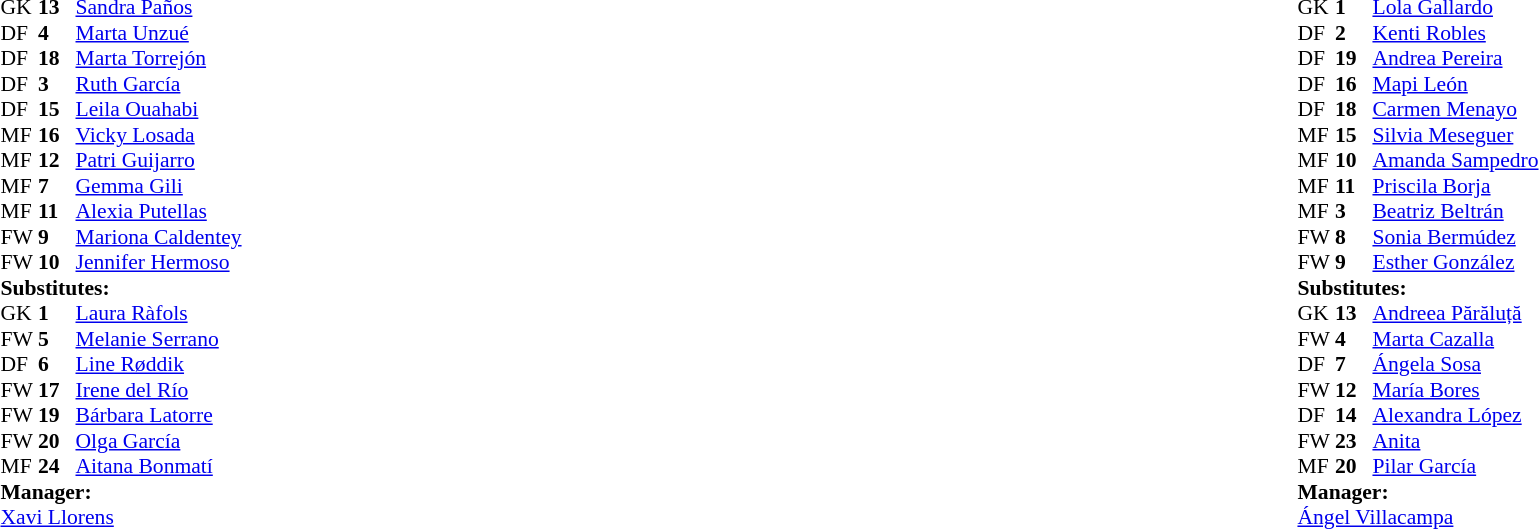<table width="100%">
<tr>
<td valign="top" width="40%"><br><table style="font-size:90%" cellspacing="0" cellpadding="0">
<tr>
<th width=25></th>
<th width=25></th>
</tr>
<tr>
<td>GK</td>
<td><strong>13</strong></td>
<td> <a href='#'>Sandra Paños</a></td>
</tr>
<tr>
<td>DF</td>
<td><strong>4</strong></td>
<td> <a href='#'>Marta Unzué</a></td>
</tr>
<tr>
<td>DF</td>
<td><strong>18</strong></td>
<td> <a href='#'>Marta Torrejón</a></td>
</tr>
<tr>
<td>DF</td>
<td><strong>3</strong></td>
<td> <a href='#'>Ruth García</a></td>
</tr>
<tr>
<td>DF</td>
<td><strong>15</strong></td>
<td> <a href='#'>Leila Ouahabi</a></td>
<td></td>
<td></td>
</tr>
<tr>
<td>MF</td>
<td><strong>16</strong></td>
<td> <a href='#'>Vicky Losada</a></td>
</tr>
<tr>
<td>MF</td>
<td><strong>12</strong></td>
<td> <a href='#'>Patri Guijarro</a></td>
</tr>
<tr>
<td>MF</td>
<td><strong>7</strong></td>
<td> <a href='#'>Gemma Gili</a></td>
<td></td>
<td></td>
</tr>
<tr>
<td>MF</td>
<td><strong>11</strong></td>
<td> <a href='#'>Alexia Putellas</a></td>
</tr>
<tr>
<td>FW</td>
<td><strong>9</strong></td>
<td> <a href='#'>Mariona Caldentey</a></td>
<td></td>
<td></td>
</tr>
<tr>
<td>FW</td>
<td><strong>10</strong></td>
<td> <a href='#'>Jennifer Hermoso</a></td>
<td></td>
<td></td>
</tr>
<tr>
<td colspan=3><strong>Substitutes:</strong></td>
</tr>
<tr>
<td>GK</td>
<td><strong>1</strong></td>
<td> <a href='#'>Laura Ràfols</a></td>
</tr>
<tr>
<td>FW</td>
<td><strong>5</strong></td>
<td> <a href='#'>Melanie Serrano</a></td>
<td></td>
<td></td>
</tr>
<tr>
<td>DF</td>
<td><strong>6</strong></td>
<td> <a href='#'>Line Røddik</a></td>
</tr>
<tr>
<td>FW</td>
<td><strong>17</strong></td>
<td> <a href='#'>Irene del Río</a></td>
</tr>
<tr>
<td>FW</td>
<td><strong>19</strong></td>
<td> <a href='#'>Bárbara Latorre</a></td>
<td></td>
<td></td>
</tr>
<tr>
<td>FW</td>
<td><strong>20</strong></td>
<td> <a href='#'>Olga García</a></td>
<td></td>
<td></td>
</tr>
<tr>
<td>MF</td>
<td><strong>24</strong></td>
<td> <a href='#'>Aitana Bonmatí</a></td>
<td></td>
<td></td>
</tr>
<tr>
<td colspan=3><strong>Manager:</strong></td>
</tr>
<tr>
<td colspan=3> <a href='#'>Xavi Llorens</a></td>
</tr>
</table>
</td>
<td valign="top"></td>
<td valign="top" width="50%"><br><table style="font-size:90%; margin:auto" cellspacing="0" cellpadding="0">
<tr>
<th width=25></th>
<th width=25></th>
</tr>
<tr>
<td>GK</td>
<td><strong>1</strong></td>
<td> <a href='#'>Lola Gallardo</a></td>
</tr>
<tr>
<td>DF</td>
<td><strong>2</strong></td>
<td> <a href='#'>Kenti Robles</a></td>
<td></td>
<td></td>
</tr>
<tr>
<td>DF</td>
<td><strong>19</strong></td>
<td> <a href='#'>Andrea Pereira</a></td>
</tr>
<tr>
<td>DF</td>
<td><strong>16</strong></td>
<td> <a href='#'>Mapi León</a></td>
</tr>
<tr>
<td>DF</td>
<td><strong>18</strong></td>
<td> <a href='#'>Carmen Menayo</a></td>
</tr>
<tr>
<td>MF</td>
<td><strong>15</strong></td>
<td> <a href='#'>Silvia Meseguer</a></td>
</tr>
<tr>
<td>MF</td>
<td><strong>10</strong></td>
<td> <a href='#'>Amanda Sampedro</a></td>
</tr>
<tr>
<td>MF</td>
<td><strong>11</strong></td>
<td> <a href='#'>Priscila Borja</a></td>
<td></td>
<td></td>
</tr>
<tr>
<td>MF</td>
<td><strong>3</strong></td>
<td> <a href='#'>Beatriz Beltrán</a></td>
<td></td>
<td></td>
</tr>
<tr>
<td>FW</td>
<td><strong>8</strong></td>
<td> <a href='#'>Sonia Bermúdez</a></td>
</tr>
<tr>
<td>FW</td>
<td><strong>9</strong></td>
<td> <a href='#'>Esther González</a></td>
<td></td>
<td></td>
</tr>
<tr>
<td colspan=3><strong>Substitutes:</strong></td>
</tr>
<tr>
<td>GK</td>
<td><strong>13</strong></td>
<td> <a href='#'>Andreea Părăluță</a></td>
</tr>
<tr>
<td>FW</td>
<td><strong>4</strong></td>
<td> <a href='#'>Marta Cazalla</a></td>
<td></td>
<td></td>
</tr>
<tr>
<td>DF</td>
<td><strong>7</strong></td>
<td> <a href='#'>Ángela Sosa</a></td>
<td></td>
<td></td>
</tr>
<tr>
<td>FW</td>
<td><strong>12</strong></td>
<td> <a href='#'>María Bores</a></td>
</tr>
<tr>
<td>DF</td>
<td><strong>14</strong></td>
<td> <a href='#'>Alexandra López</a></td>
<td></td>
<td></td>
</tr>
<tr>
<td>FW</td>
<td><strong>23</strong></td>
<td> <a href='#'>Anita</a></td>
<td></td>
<td></td>
</tr>
<tr>
<td>MF</td>
<td><strong>20</strong></td>
<td> <a href='#'>Pilar García</a></td>
</tr>
<tr>
<td colspan=3><strong>Manager:</strong></td>
</tr>
<tr>
<td colspan=3> <a href='#'>Ángel Villacampa</a></td>
</tr>
</table>
</td>
</tr>
</table>
